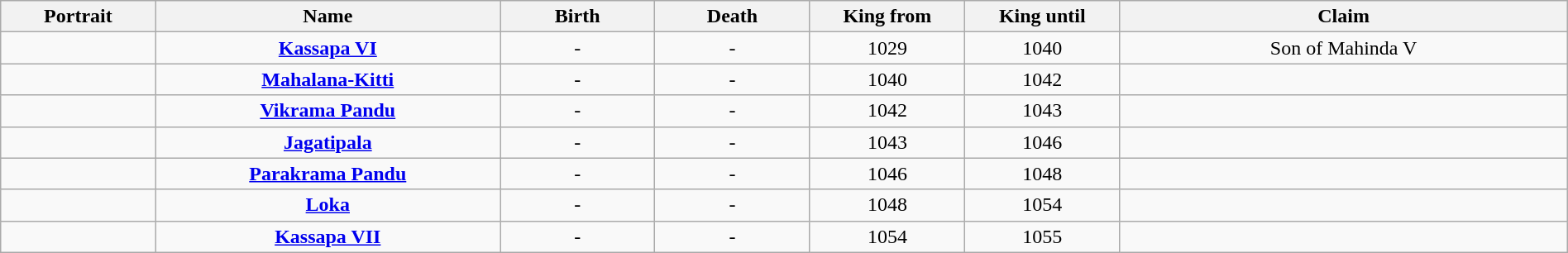<table style="text-align:center; width:100%" class="wikitable">
<tr>
<th width=9%>Portrait</th>
<th width=20%>Name</th>
<th width=9%>Birth</th>
<th width=9%>Death</th>
<th width=9%>King from</th>
<th width=9%>King until</th>
<th width=26%>Claim</th>
</tr>
<tr>
<td></td>
<td><strong><a href='#'>Kassapa VI</a></strong></td>
<td>-</td>
<td>-</td>
<td>1029</td>
<td>1040</td>
<td>Son of Mahinda V</td>
</tr>
<tr>
<td></td>
<td><strong><a href='#'>Mahalana-Kitti</a></strong></td>
<td>-</td>
<td>-</td>
<td>1040</td>
<td>1042</td>
<td></td>
</tr>
<tr>
<td></td>
<td><strong><a href='#'>Vikrama Pandu</a></strong></td>
<td>-</td>
<td>-</td>
<td>1042</td>
<td>1043</td>
<td></td>
</tr>
<tr>
<td></td>
<td><strong><a href='#'>Jagatipala</a></strong></td>
<td>-</td>
<td>-</td>
<td>1043</td>
<td>1046</td>
<td></td>
</tr>
<tr>
<td></td>
<td><strong><a href='#'>Parakrama Pandu</a></strong></td>
<td>-</td>
<td>-</td>
<td>1046</td>
<td>1048</td>
<td></td>
</tr>
<tr>
<td></td>
<td><strong><a href='#'>Loka</a></strong></td>
<td>-</td>
<td>-</td>
<td>1048</td>
<td>1054</td>
<td></td>
</tr>
<tr>
<td></td>
<td><strong><a href='#'>Kassapa VII</a></strong></td>
<td>-</td>
<td>-</td>
<td>1054</td>
<td>1055</td>
<td></td>
</tr>
</table>
